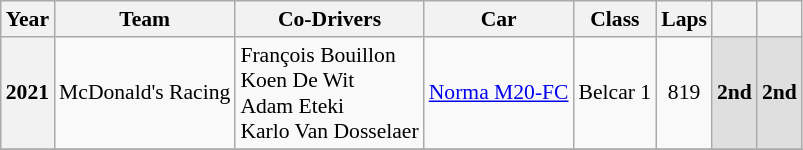<table class="wikitable" style="text-align:center; font-size:90%">
<tr>
<th>Year</th>
<th>Team</th>
<th>Co-Drivers</th>
<th>Car</th>
<th>Class</th>
<th>Laps</th>
<th></th>
<th></th>
</tr>
<tr>
<th>2021</th>
<td align="left"> McDonald's Racing</td>
<td align="left"> François Bouillon<br> Koen De Wit<br> Adam Eteki<br> Karlo Van Dosselaer</td>
<td align="left"><a href='#'>Norma M20-FC</a></td>
<td>Belcar 1</td>
<td>819</td>
<th style="background:#DFDFDF;">2nd</th>
<th style="background:#DFDFDF;">2nd</th>
</tr>
<tr>
</tr>
</table>
